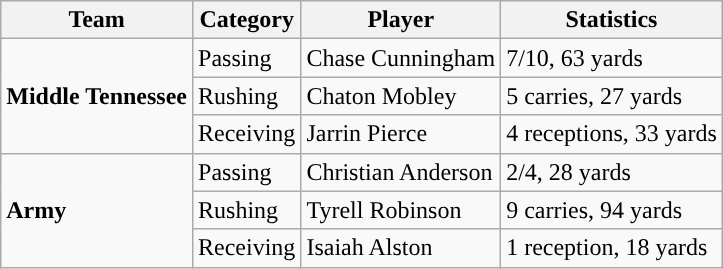<table class="wikitable" style="float: left;">
<tr>
<th>Team</th>
<th>Category</th>
<th>Player</th>
<th>Statistics</th>
</tr>
<tr>
<td rowspan=3><strong>Middle Tennessee</strong></td>
<td>Passing</td>
<td>Chase Cunningham</td>
<td>7/10, 63 yards</td>
</tr>
<tr>
<td>Rushing</td>
<td>Chaton Mobley</td>
<td>5 carries, 27 yards</td>
</tr>
<tr>
<td>Receiving</td>
<td>Jarrin Pierce</td>
<td>4 receptions, 33 yards</td>
</tr>
<tr>
<td rowspan=3><strong>Army</strong></td>
<td>Passing</td>
<td>Christian Anderson</td>
<td>2/4, 28 yards</td>
</tr>
<tr>
<td>Rushing</td>
<td>Tyrell Robinson</td>
<td>9 carries, 94 yards</td>
</tr>
<tr>
<td>Receiving</td>
<td>Isaiah Alston</td>
<td>1 reception, 18 yards</td>
</tr>
</table>
